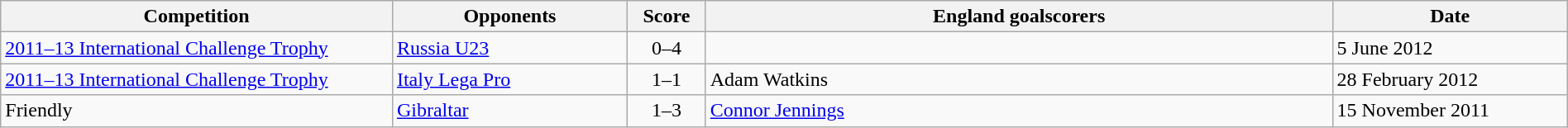<table class="wikitable" style="width:100%;">
<tr>
<th width=25%>Competition</th>
<th width=15%>Opponents</th>
<th width=5%>Score</th>
<th width=40%>England goalscorers</th>
<th width=15%>Date</th>
</tr>
<tr>
<td><a href='#'>2011–13 International Challenge Trophy</a></td>
<td><a href='#'>Russia U23</a></td>
<td align="center">0–4</td>
<td></td>
<td>5 June 2012 </td>
</tr>
<tr>
<td><a href='#'>2011–13 International Challenge Trophy</a></td>
<td><a href='#'>Italy Lega Pro</a></td>
<td align="center">1–1</td>
<td>Adam Watkins</td>
<td>28 February 2012 </td>
</tr>
<tr>
<td>Friendly</td>
<td><a href='#'>Gibraltar</a></td>
<td align="center">1–3</td>
<td><a href='#'>Connor Jennings</a></td>
<td>15 November 2011 </td>
</tr>
</table>
